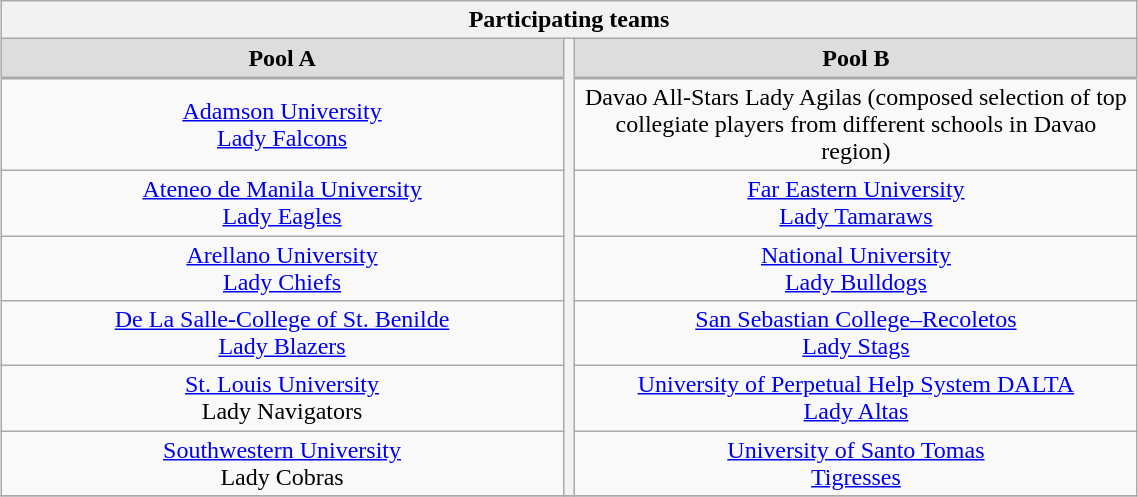<table class="wikitable" style="margin:1em auto; text-align:center;" width="60%">
<tr>
<th colspan="3">Participating teams</th>
</tr>
<tr>
<td style="background:#dddddd; border-bottom: 2px solid #aaaaaa;" width="48%"><strong>Pool A</strong></td>
<th rowspan="7" width="1%"></th>
<td style="background:#dddddd; border-bottom: 2px solid #aaaaaa;" width="48%"><strong>Pool B</strong></td>
</tr>
<tr>
<td> <a href='#'>Adamson University</a> <br><a href='#'>Lady Falcons</a></td>
<td> Davao All-Stars Lady Agilas (composed  selection of top collegiate players from different schools in Davao region)</td>
</tr>
<tr>
<td> <a href='#'>Ateneo de Manila University</a> <br><a href='#'>Lady Eagles</a></td>
<td> <a href='#'>Far Eastern University</a> <br><a href='#'>Lady Tamaraws</a></td>
</tr>
<tr>
<td> <a href='#'>Arellano University</a> <br><a href='#'>Lady Chiefs</a></td>
<td> <a href='#'>National University</a> <br><a href='#'>Lady Bulldogs</a></td>
</tr>
<tr>
<td> <a href='#'>De La Salle-College of St. Benilde</a> <br><a href='#'>Lady Blazers</a></td>
<td> <a href='#'>San Sebastian College–Recoletos</a> <br><a href='#'>Lady Stags</a></td>
</tr>
<tr>
<td> <a href='#'>St. Louis University</a> <br>Lady Navigators</td>
<td> <a href='#'>University of Perpetual Help System DALTA</a> <br><a href='#'>Lady Altas</a></td>
</tr>
<tr>
<td> <a href='#'>Southwestern University</a> <br>Lady Cobras</td>
<td> <a href='#'>University of Santo Tomas</a> <br><a href='#'>Tigresses</a></td>
</tr>
<tr>
</tr>
</table>
